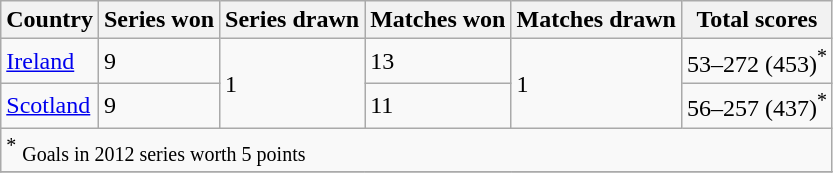<table class="wikitable">
<tr>
<th>Country</th>
<th>Series won</th>
<th>Series drawn</th>
<th>Matches won</th>
<th>Matches drawn</th>
<th>Total scores</th>
</tr>
<tr>
<td> <a href='#'>Ireland</a></td>
<td align="centre">9</td>
<td rowspan="2">1</td>
<td align="centre">13</td>
<td rowspan="2">1</td>
<td align="centre">53–272 (453)<sup>*</sup></td>
</tr>
<tr>
<td> <a href='#'>Scotland</a></td>
<td align="centre">9</td>
<td align="centre">11</td>
<td align="centre">56–257 (437)<sup>*</sup></td>
</tr>
<tr>
<td colspan=6 align="left"><sup>*</sup> <small>Goals in 2012 series worth 5 points</small></td>
</tr>
<tr>
</tr>
</table>
